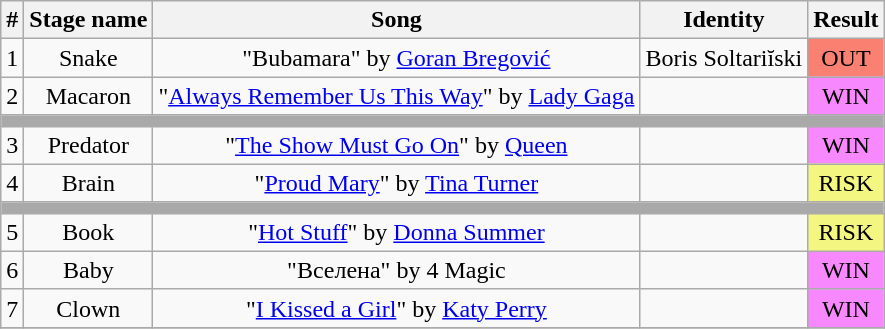<table class="wikitable plainrowheaders" style="text-align: center;">
<tr>
<th>#</th>
<th>Stage name</th>
<th>Song</th>
<th>Identity</th>
<th>Result</th>
</tr>
<tr>
<td>1</td>
<td>Snake</td>
<td>"Bubamara" by  <a href='#'>Goran Bregović</a></td>
<td>Boris Soltariĭski</td>
<td bgcolor=salmon>OUT</td>
</tr>
<tr>
<td>2</td>
<td>Macaron</td>
<td>"<a href='#'>Always Remember Us This Way</a>" by <a href='#'>Lady Gaga</a></td>
<td></td>
<td bgcolor="#F888FD">WIN</td>
</tr>
<tr>
<td colspan="5" style="background:darkgray"></td>
</tr>
<tr>
<td>3</td>
<td>Predator</td>
<td>"<a href='#'>The Show Must Go On</a>" by <a href='#'>Queen</a></td>
<td></td>
<td bgcolor="#F888FD">WIN</td>
</tr>
<tr>
<td>4</td>
<td>Brain</td>
<td>"<a href='#'>Proud Mary</a>" by <a href='#'>Tina Turner</a></td>
<td></td>
<td bgcolor="#F3F781">RISK</td>
</tr>
<tr>
<td colspan="5" style="background:darkgray"></td>
</tr>
<tr>
<td>5</td>
<td>Book</td>
<td>"<a href='#'>Hot Stuff</a>" by <a href='#'>Donna Summer</a></td>
<td></td>
<td bgcolor="#F3F781">RISK</td>
</tr>
<tr>
<td>6</td>
<td>Baby</td>
<td>"Вселена" by 4 Magic</td>
<td></td>
<td bgcolor="#F888FD">WIN</td>
</tr>
<tr>
<td>7</td>
<td>Clown</td>
<td>"<a href='#'>I Kissed a Girl</a>" by <a href='#'>Katy Perry</a></td>
<td></td>
<td bgcolor="#F888FD">WIN</td>
</tr>
<tr>
</tr>
</table>
